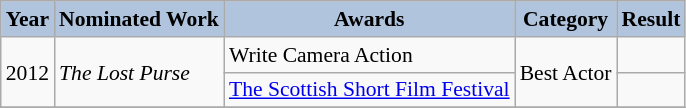<table class="wikitable" style="font-size:90%">
<tr style="text-align:center;">
<th style="background:#B0C4DE;">Year</th>
<th style="background:#B0C4DE;">Nominated Work</th>
<th style="background:#B0C4DE;">Awards</th>
<th style="background:#B0C4DE;">Category</th>
<th style="background:#B0C4DE;">Result</th>
</tr>
<tr>
<td rowspan="2">2012</td>
<td rowspan="2"><em>The Lost Purse</em></td>
<td>Write Camera Action</td>
<td rowspan="2">Best Actor</td>
<td></td>
</tr>
<tr>
<td><a href='#'>The Scottish Short Film Festival</a></td>
<td></td>
</tr>
<tr>
</tr>
</table>
